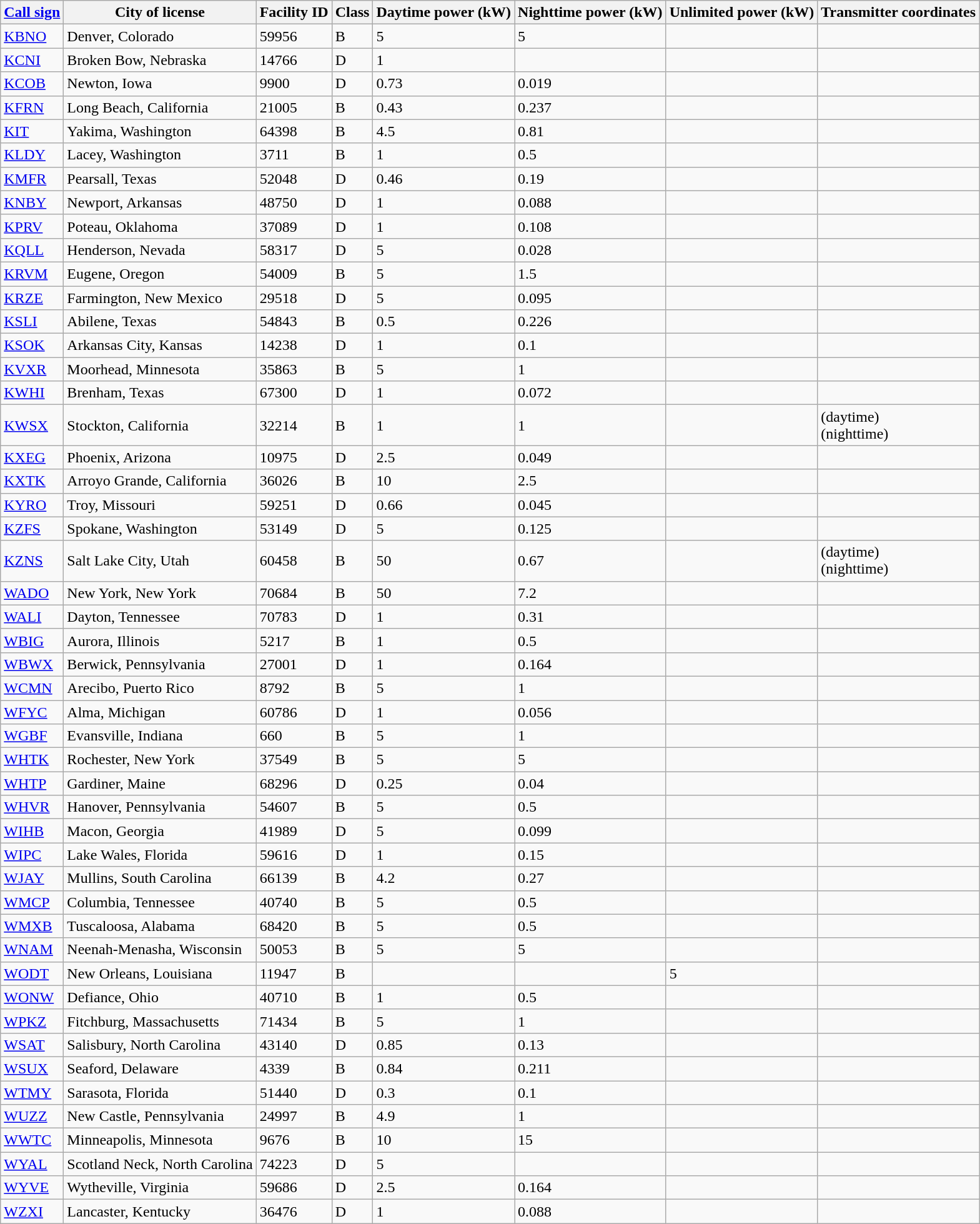<table class="wikitable sortable">
<tr>
<th><a href='#'>Call sign</a></th>
<th>City of license</th>
<th>Facility ID</th>
<th>Class</th>
<th>Daytime power (kW)</th>
<th>Nighttime power (kW)</th>
<th>Unlimited power (kW)</th>
<th>Transmitter coordinates</th>
</tr>
<tr>
<td><a href='#'>KBNO</a></td>
<td>Denver, Colorado</td>
<td>59956</td>
<td>B</td>
<td>5</td>
<td>5</td>
<td></td>
<td></td>
</tr>
<tr>
<td><a href='#'>KCNI</a></td>
<td>Broken Bow, Nebraska</td>
<td>14766</td>
<td>D</td>
<td>1</td>
<td></td>
<td></td>
<td></td>
</tr>
<tr>
<td><a href='#'>KCOB</a></td>
<td>Newton, Iowa</td>
<td>9900</td>
<td>D</td>
<td>0.73</td>
<td>0.019</td>
<td></td>
<td></td>
</tr>
<tr>
<td><a href='#'>KFRN</a></td>
<td>Long Beach, California</td>
<td>21005</td>
<td>B</td>
<td>0.43</td>
<td>0.237</td>
<td></td>
<td></td>
</tr>
<tr>
<td><a href='#'>KIT</a></td>
<td>Yakima, Washington</td>
<td>64398</td>
<td>B</td>
<td>4.5</td>
<td>0.81</td>
<td></td>
<td></td>
</tr>
<tr>
<td><a href='#'>KLDY</a></td>
<td>Lacey, Washington</td>
<td>3711</td>
<td>B</td>
<td>1</td>
<td>0.5</td>
<td></td>
<td></td>
</tr>
<tr>
<td><a href='#'>KMFR</a></td>
<td>Pearsall, Texas</td>
<td>52048</td>
<td>D</td>
<td>0.46</td>
<td>0.19</td>
<td></td>
<td></td>
</tr>
<tr>
<td><a href='#'>KNBY</a></td>
<td>Newport, Arkansas</td>
<td>48750</td>
<td>D</td>
<td>1</td>
<td>0.088</td>
<td></td>
<td></td>
</tr>
<tr>
<td><a href='#'>KPRV</a></td>
<td>Poteau, Oklahoma</td>
<td>37089</td>
<td>D</td>
<td>1</td>
<td>0.108</td>
<td></td>
<td></td>
</tr>
<tr>
<td><a href='#'>KQLL</a></td>
<td>Henderson, Nevada</td>
<td>58317</td>
<td>D</td>
<td>5</td>
<td>0.028</td>
<td></td>
<td></td>
</tr>
<tr>
<td><a href='#'>KRVM</a></td>
<td>Eugene, Oregon</td>
<td>54009</td>
<td>B</td>
<td>5</td>
<td>1.5</td>
<td></td>
<td></td>
</tr>
<tr>
<td><a href='#'>KRZE</a></td>
<td>Farmington, New Mexico</td>
<td>29518</td>
<td>D</td>
<td>5</td>
<td>0.095</td>
<td></td>
<td></td>
</tr>
<tr>
<td><a href='#'>KSLI</a></td>
<td>Abilene, Texas</td>
<td>54843</td>
<td>B</td>
<td>0.5</td>
<td>0.226</td>
<td></td>
<td></td>
</tr>
<tr>
<td><a href='#'>KSOK</a></td>
<td>Arkansas City, Kansas</td>
<td>14238</td>
<td>D</td>
<td>1</td>
<td>0.1</td>
<td></td>
<td></td>
</tr>
<tr>
<td><a href='#'>KVXR</a></td>
<td>Moorhead, Minnesota</td>
<td>35863</td>
<td>B</td>
<td>5</td>
<td>1</td>
<td></td>
<td></td>
</tr>
<tr>
<td><a href='#'>KWHI</a></td>
<td>Brenham, Texas</td>
<td>67300</td>
<td>D</td>
<td>1</td>
<td>0.072</td>
<td></td>
<td></td>
</tr>
<tr>
<td><a href='#'>KWSX</a></td>
<td>Stockton, California</td>
<td>32214</td>
<td>B</td>
<td>1</td>
<td>1</td>
<td></td>
<td> (daytime)<br> (nighttime)</td>
</tr>
<tr>
<td><a href='#'>KXEG</a></td>
<td>Phoenix, Arizona</td>
<td>10975</td>
<td>D</td>
<td>2.5</td>
<td>0.049</td>
<td></td>
<td></td>
</tr>
<tr>
<td><a href='#'>KXTK</a></td>
<td>Arroyo Grande, California</td>
<td>36026</td>
<td>B</td>
<td>10</td>
<td>2.5</td>
<td></td>
<td></td>
</tr>
<tr>
<td><a href='#'>KYRO</a></td>
<td>Troy, Missouri</td>
<td>59251</td>
<td>D</td>
<td>0.66</td>
<td>0.045</td>
<td></td>
<td></td>
</tr>
<tr>
<td><a href='#'>KZFS</a></td>
<td>Spokane, Washington</td>
<td>53149</td>
<td>D</td>
<td>5</td>
<td>0.125</td>
<td></td>
<td></td>
</tr>
<tr>
<td><a href='#'>KZNS</a></td>
<td>Salt Lake City, Utah</td>
<td>60458</td>
<td>B</td>
<td>50</td>
<td>0.67</td>
<td></td>
<td> (daytime)<br> (nighttime)</td>
</tr>
<tr>
<td><a href='#'>WADO</a></td>
<td>New York, New York</td>
<td>70684</td>
<td>B</td>
<td>50</td>
<td>7.2</td>
<td></td>
<td></td>
</tr>
<tr>
<td><a href='#'>WALI</a></td>
<td>Dayton, Tennessee</td>
<td>70783</td>
<td>D</td>
<td>1</td>
<td>0.31</td>
<td></td>
<td></td>
</tr>
<tr>
<td><a href='#'>WBIG</a></td>
<td>Aurora, Illinois</td>
<td>5217</td>
<td>B</td>
<td>1</td>
<td>0.5</td>
<td></td>
<td></td>
</tr>
<tr>
<td><a href='#'>WBWX</a></td>
<td>Berwick, Pennsylvania</td>
<td>27001</td>
<td>D</td>
<td>1</td>
<td>0.164</td>
<td></td>
<td></td>
</tr>
<tr>
<td><a href='#'>WCMN</a></td>
<td>Arecibo, Puerto Rico</td>
<td>8792</td>
<td>B</td>
<td>5</td>
<td>1</td>
<td></td>
<td></td>
</tr>
<tr>
<td><a href='#'>WFYC</a></td>
<td>Alma, Michigan</td>
<td>60786</td>
<td>D</td>
<td>1</td>
<td>0.056</td>
<td></td>
<td></td>
</tr>
<tr>
<td><a href='#'>WGBF</a></td>
<td>Evansville, Indiana</td>
<td>660</td>
<td>B</td>
<td>5</td>
<td>1</td>
<td></td>
<td></td>
</tr>
<tr>
<td><a href='#'>WHTK</a></td>
<td>Rochester, New York</td>
<td>37549</td>
<td>B</td>
<td>5</td>
<td>5</td>
<td></td>
<td></td>
</tr>
<tr>
<td><a href='#'>WHTP</a></td>
<td>Gardiner, Maine</td>
<td>68296</td>
<td>D</td>
<td>0.25</td>
<td>0.04</td>
<td></td>
<td></td>
</tr>
<tr>
<td><a href='#'>WHVR</a></td>
<td>Hanover, Pennsylvania</td>
<td>54607</td>
<td>B</td>
<td>5</td>
<td>0.5</td>
<td></td>
<td></td>
</tr>
<tr>
<td><a href='#'>WIHB</a></td>
<td>Macon, Georgia</td>
<td>41989</td>
<td>D</td>
<td>5</td>
<td>0.099</td>
<td></td>
<td></td>
</tr>
<tr>
<td><a href='#'>WIPC</a></td>
<td>Lake Wales, Florida</td>
<td>59616</td>
<td>D</td>
<td>1</td>
<td>0.15</td>
<td></td>
<td></td>
</tr>
<tr>
<td><a href='#'>WJAY</a></td>
<td>Mullins, South Carolina</td>
<td>66139</td>
<td>B</td>
<td>4.2</td>
<td>0.27</td>
<td></td>
<td></td>
</tr>
<tr>
<td><a href='#'>WMCP</a></td>
<td>Columbia, Tennessee</td>
<td>40740</td>
<td>B</td>
<td>5</td>
<td>0.5</td>
<td></td>
<td></td>
</tr>
<tr>
<td><a href='#'>WMXB</a></td>
<td>Tuscaloosa, Alabama</td>
<td>68420</td>
<td>B</td>
<td>5</td>
<td>0.5</td>
<td></td>
<td></td>
</tr>
<tr>
<td><a href='#'>WNAM</a></td>
<td>Neenah-Menasha, Wisconsin</td>
<td>50053</td>
<td>B</td>
<td>5</td>
<td>5</td>
<td></td>
<td></td>
</tr>
<tr>
<td><a href='#'>WODT</a></td>
<td>New Orleans, Louisiana</td>
<td>11947</td>
<td>B</td>
<td></td>
<td></td>
<td>5</td>
<td></td>
</tr>
<tr>
<td><a href='#'>WONW</a></td>
<td>Defiance, Ohio</td>
<td>40710</td>
<td>B</td>
<td>1</td>
<td>0.5</td>
<td></td>
<td></td>
</tr>
<tr>
<td><a href='#'>WPKZ</a></td>
<td>Fitchburg, Massachusetts</td>
<td>71434</td>
<td>B</td>
<td>5</td>
<td>1</td>
<td></td>
<td></td>
</tr>
<tr>
<td><a href='#'>WSAT</a></td>
<td>Salisbury, North Carolina</td>
<td>43140</td>
<td>D</td>
<td>0.85</td>
<td>0.13</td>
<td></td>
<td></td>
</tr>
<tr>
<td><a href='#'>WSUX</a></td>
<td>Seaford, Delaware</td>
<td>4339</td>
<td>B</td>
<td>0.84</td>
<td>0.211</td>
<td></td>
<td></td>
</tr>
<tr>
<td><a href='#'>WTMY</a></td>
<td>Sarasota, Florida</td>
<td>51440</td>
<td>D</td>
<td>0.3</td>
<td>0.1</td>
<td></td>
<td></td>
</tr>
<tr>
<td><a href='#'>WUZZ</a></td>
<td>New Castle, Pennsylvania</td>
<td>24997</td>
<td>B</td>
<td>4.9</td>
<td>1</td>
<td></td>
<td></td>
</tr>
<tr>
<td><a href='#'>WWTC</a></td>
<td>Minneapolis, Minnesota</td>
<td>9676</td>
<td>B</td>
<td>10</td>
<td>15</td>
<td></td>
<td></td>
</tr>
<tr>
<td><a href='#'>WYAL</a></td>
<td>Scotland Neck, North Carolina</td>
<td>74223</td>
<td>D</td>
<td>5</td>
<td></td>
<td></td>
<td></td>
</tr>
<tr>
<td><a href='#'>WYVE</a></td>
<td>Wytheville, Virginia</td>
<td>59686</td>
<td>D</td>
<td>2.5</td>
<td>0.164</td>
<td></td>
<td></td>
</tr>
<tr>
<td><a href='#'>WZXI</a></td>
<td>Lancaster, Kentucky</td>
<td>36476</td>
<td>D</td>
<td>1</td>
<td>0.088</td>
<td></td>
<td></td>
</tr>
</table>
